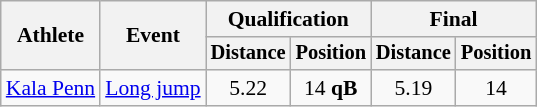<table class=wikitable style="font-size:90%">
<tr>
<th rowspan=2>Athlete</th>
<th rowspan=2>Event</th>
<th colspan=2>Qualification</th>
<th colspan=2>Final</th>
</tr>
<tr style="font-size:95%">
<th>Distance</th>
<th>Position</th>
<th>Distance</th>
<th>Position</th>
</tr>
<tr align=center>
<td align=left><a href='#'>Kala Penn</a></td>
<td align=left><a href='#'>Long jump</a></td>
<td>5.22</td>
<td>14 <strong>qB</strong></td>
<td>5.19</td>
<td>14</td>
</tr>
</table>
